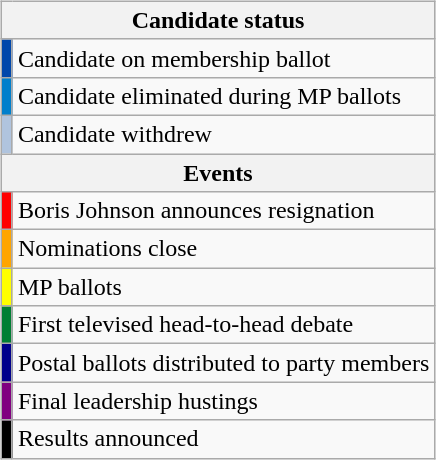<table class="wikitable" style="float:right; margin:11px">
<tr>
<th colspan="2">Candidate status</th>
</tr>
<tr>
<td style="background:#0047ab;"></td>
<td>Candidate on membership ballot</td>
</tr>
<tr>
<td style="background:#007fcc;"></td>
<td>Candidate eliminated during MP ballots</td>
</tr>
<tr>
<td style="background:#B0C4DE;"></td>
<td>Candidate withdrew</td>
</tr>
<tr>
<th colspan="2">Events</th>
</tr>
<tr>
<td style="background:red;"></td>
<td>Boris Johnson announces resignation</td>
</tr>
<tr>
<td style="background:orange;"></td>
<td>Nominations close</td>
</tr>
<tr>
<td style="background:yellow;"></td>
<td>MP ballots</td>
</tr>
<tr>
<td style="background:#007f33;"></td>
<td>First televised head-to-head debate</td>
</tr>
<tr>
<td style="background:darkblue;"></td>
<td>Postal ballots distributed to party members</td>
</tr>
<tr>
<td style="background:purple;"></td>
<td>Final leadership hustings</td>
</tr>
<tr>
<td style="background:black;"></td>
<td>Results announced</td>
</tr>
</table>
